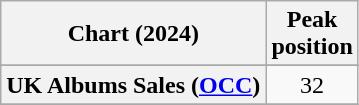<table class="wikitable sortable plainrowheaders" style="text-align:center">
<tr>
<th scope="col">Chart (2024)</th>
<th scope="col">Peak<br>position</th>
</tr>
<tr>
</tr>
<tr>
</tr>
<tr>
</tr>
<tr>
</tr>
<tr>
</tr>
<tr>
</tr>
<tr>
</tr>
<tr>
</tr>
<tr>
</tr>
<tr>
<th scope="row">UK Albums Sales (<a href='#'>OCC</a>)</th>
<td>32</td>
</tr>
<tr>
</tr>
</table>
